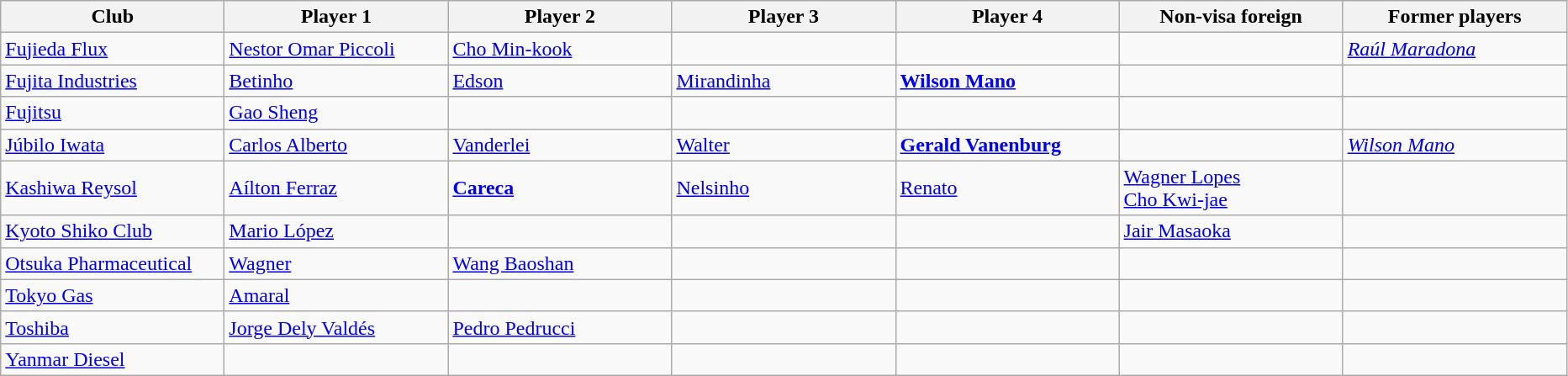<table class="wikitable">
<tr>
<th width="170">Club</th>
<th width="170">Player 1</th>
<th width="170">Player 2</th>
<th width="170">Player 3</th>
<th width="170">Player 4</th>
<th width="170">Non-visa foreign</th>
<th width="170">Former players</th>
</tr>
<tr>
<td><a href='#'>Fujieda Flux</a></td>
<td> <a href='#'>Nestor Omar Piccoli</a></td>
<td> <a href='#'>Cho Min-kook</a></td>
<td></td>
<td></td>
<td></td>
<td> <em><a href='#'>Raúl Maradona</a></em></td>
</tr>
<tr>
<td><a href='#'>Fujita Industries</a></td>
<td> <a href='#'>Betinho</a></td>
<td> <a href='#'>Edson</a></td>
<td> <a href='#'>Mirandinha</a></td>
<td> <strong><a href='#'>Wilson Mano</a></strong></td>
<td></td>
<td></td>
</tr>
<tr>
<td><a href='#'>Fujitsu</a></td>
<td> <a href='#'>Gao Sheng</a></td>
<td></td>
<td></td>
<td></td>
<td></td>
<td></td>
</tr>
<tr>
<td><a href='#'>Júbilo Iwata</a></td>
<td> <a href='#'>Carlos Alberto</a></td>
<td> <a href='#'>Vanderlei</a></td>
<td> <a href='#'>Walter</a></td>
<td> <strong><a href='#'>Gerald Vanenburg</a></strong></td>
<td></td>
<td> <em><a href='#'>Wilson Mano</a></em></td>
</tr>
<tr>
<td><a href='#'>Kashiwa Reysol</a></td>
<td> <a href='#'>Aílton Ferraz</a></td>
<td> <strong><a href='#'>Careca</a></strong></td>
<td> <a href='#'>Nelsinho</a></td>
<td> <a href='#'>Renato</a></td>
<td> <a href='#'>Wagner Lopes</a><br> <a href='#'>Cho Kwi-jae</a></td>
<td></td>
</tr>
<tr>
<td><a href='#'>Kyoto Shiko Club</a></td>
<td> <a href='#'>Mario López</a></td>
<td></td>
<td></td>
<td></td>
<td> <a href='#'>Jair Masaoka</a></td>
<td></td>
</tr>
<tr>
<td><a href='#'>Otsuka Pharmaceutical</a></td>
<td> <a href='#'>Wagner</a></td>
<td> <a href='#'>Wang Baoshan</a></td>
<td></td>
<td></td>
<td></td>
<td></td>
</tr>
<tr>
<td><a href='#'>Tokyo Gas</a></td>
<td> <a href='#'>Amaral</a></td>
<td></td>
<td></td>
<td></td>
<td></td>
<td></td>
</tr>
<tr>
<td><a href='#'>Toshiba</a></td>
<td> <a href='#'>Jorge Dely Valdés</a></td>
<td> <a href='#'>Pedro Pedrucci</a></td>
<td></td>
<td></td>
<td></td>
<td></td>
</tr>
<tr>
<td><a href='#'>Yanmar Diesel</a></td>
<td></td>
<td></td>
<td></td>
<td></td>
<td></td>
<td></td>
</tr>
</table>
